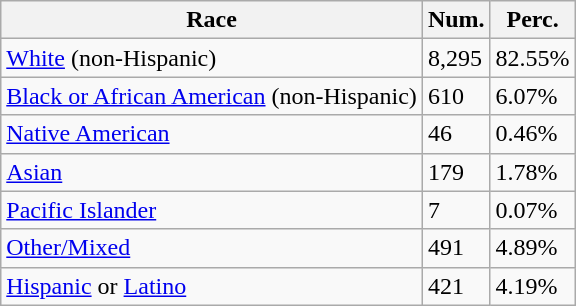<table class="wikitable">
<tr>
<th>Race</th>
<th>Num.</th>
<th>Perc.</th>
</tr>
<tr>
<td><a href='#'>White</a> (non-Hispanic)</td>
<td>8,295</td>
<td>82.55%</td>
</tr>
<tr>
<td><a href='#'>Black or African American</a> (non-Hispanic)</td>
<td>610</td>
<td>6.07%</td>
</tr>
<tr>
<td><a href='#'>Native American</a></td>
<td>46</td>
<td>0.46%</td>
</tr>
<tr>
<td><a href='#'>Asian</a></td>
<td>179</td>
<td>1.78%</td>
</tr>
<tr>
<td><a href='#'>Pacific Islander</a></td>
<td>7</td>
<td>0.07%</td>
</tr>
<tr>
<td><a href='#'>Other/Mixed</a></td>
<td>491</td>
<td>4.89%</td>
</tr>
<tr>
<td><a href='#'>Hispanic</a> or <a href='#'>Latino</a></td>
<td>421</td>
<td>4.19%</td>
</tr>
</table>
